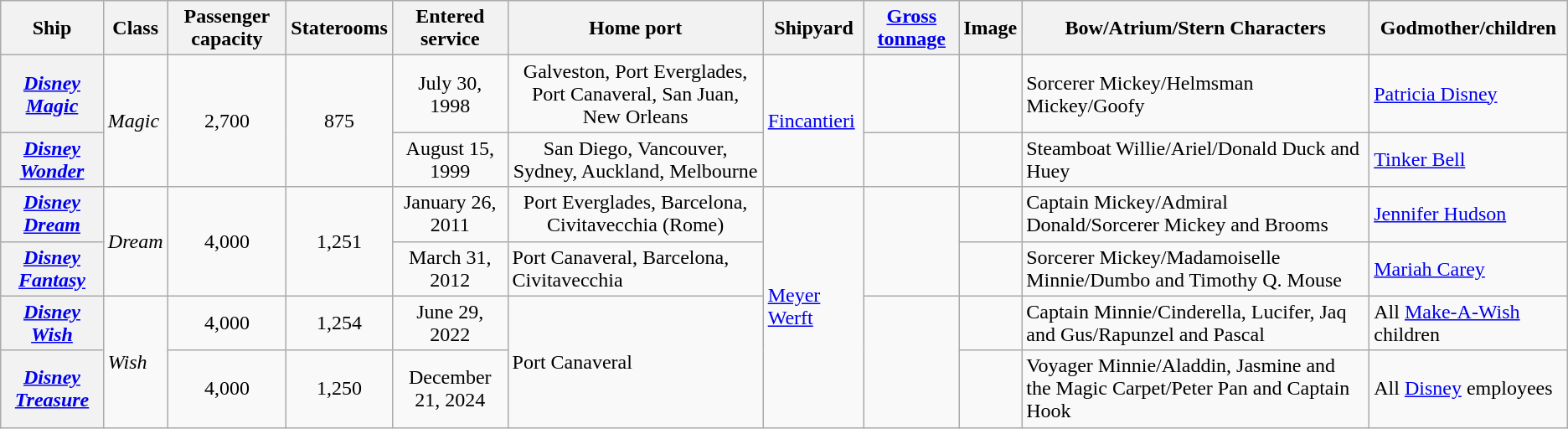<table class="wikitable sortable plainrowheaders">
<tr>
<th>Ship</th>
<th>Class</th>
<th>Passenger capacity</th>
<th>Staterooms</th>
<th>Entered service</th>
<th>Home port</th>
<th>Shipyard</th>
<th><a href='#'>Gross tonnage</a></th>
<th>Image</th>
<th>Bow/Atrium/Stern Characters</th>
<th>Godmother/children</th>
</tr>
<tr>
<th scope="row"><em><a href='#'>Disney Magic</a></em></th>
<td rowspan="2"><em>Magic</em></td>
<td rowspan="2" style="text-align:Center;">2,700</td>
<td rowspan="2" style="text-align:Center;">875</td>
<td style="text-align:Center;">July 30, 1998</td>
<td style="text-align:Center;">Galveston, Port Everglades, Port Canaveral, San Juan, New Orleans</td>
<td rowspan="2"><a href='#'>Fincantieri</a></td>
<td style="text-align:Center;"></td>
<td></td>
<td>Sorcerer Mickey/Helmsman Mickey/Goofy</td>
<td><a href='#'>Patricia Disney</a></td>
</tr>
<tr>
<th scope="row"><em><a href='#'>Disney Wonder</a></em></th>
<td style="text-align:Center;">August 15, 1999</td>
<td style="text-align:Center;">San Diego, Vancouver, Sydney, Auckland, Melbourne</td>
<td style="text-align:Center;"></td>
<td></td>
<td>Steamboat Willie/Ariel/Donald Duck and Huey</td>
<td><a href='#'>Tinker Bell</a></td>
</tr>
<tr>
<th scope="row"><em><a href='#'>Disney Dream</a></em></th>
<td rowspan="2"><em>Dream</em></td>
<td rowspan="2" style="text-align:Center;">4,000</td>
<td rowspan="2" style="text-align:Center;">1,251</td>
<td style="text-align:Center;">January 26, 2011</td>
<td style="text-align:Center;">Port Everglades, Barcelona, Civitavecchia  (Rome)</td>
<td rowspan="4"><a href='#'>Meyer Werft</a></td>
<td rowspan="2" style="text-align:Center;"></td>
<td></td>
<td>Captain Mickey/Admiral Donald/Sorcerer Mickey and Brooms</td>
<td><a href='#'>Jennifer Hudson</a></td>
</tr>
<tr>
<th scope="row"><em><a href='#'>Disney Fantasy</a></em></th>
<td style="text-align:Center;">March 31, 2012</td>
<td>Port Canaveral, Barcelona, Civitavecchia</td>
<td></td>
<td>Sorcerer Mickey/Madamoiselle Minnie/Dumbo and Timothy Q. Mouse</td>
<td><a href='#'>Mariah Carey</a></td>
</tr>
<tr>
<th scope="row"><em><a href='#'>Disney Wish</a></em></th>
<td rowspan="2"><em>Wish</em></td>
<td style="text-align:Center;">4,000</td>
<td style="text-align:Center;">1,254</td>
<td style="text-align:Center;">June 29, 2022</td>
<td rowspan="2">Port Canaveral</td>
<td rowspan="2" style="text-align:Center;"></td>
<td></td>
<td>Captain Minnie/Cinderella, Lucifer, Jaq and Gus/Rapunzel and Pascal</td>
<td>All <a href='#'>Make-A-Wish</a> children</td>
</tr>
<tr>
<th scope="row"><em><a href='#'>Disney Treasure</a></em></th>
<td style="text-align:Center;">4,000</td>
<td style="text-align:Center;">1,250</td>
<td style="text-align:Center;">December 21, 2024</td>
<td style="text-align:Center;"></td>
<td>Voyager Minnie/Aladdin, Jasmine and the Magic Carpet/Peter Pan and Captain Hook</td>
<td>All <a href='#'>Disney</a> employees</td>
</tr>
</table>
